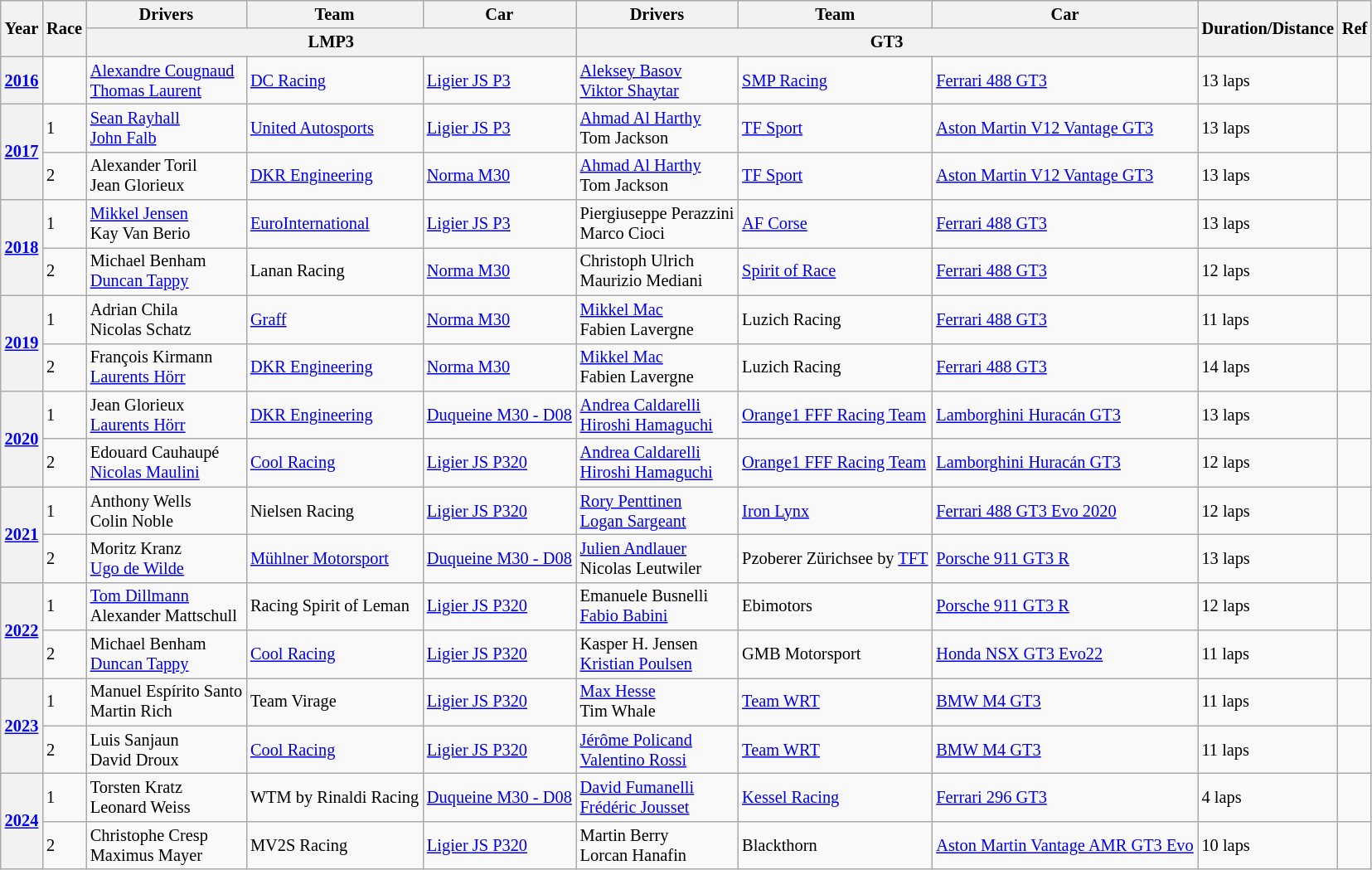<table class="wikitable" style="font-size: 85%;">
<tr>
<th rowspan="2">Year</th>
<th rowspan="2">Race</th>
<th>Drivers</th>
<th>Team</th>
<th>Car</th>
<th>Drivers</th>
<th>Team</th>
<th>Car</th>
<th rowspan="2">Duration/Distance</th>
<th rowspan="2">Ref</th>
</tr>
<tr>
<th colspan="3">LMP3</th>
<th colspan="3">GT3</th>
</tr>
<tr>
<th><a href='#'>2016</a></th>
<td></td>
<td> <a href='#'>Alexandre Cougnaud</a><br> <a href='#'>Thomas Laurent</a></td>
<td> <a href='#'>DC Racing</a></td>
<td><a href='#'>Ligier JS P3</a></td>
<td> <a href='#'>Aleksey Basov</a><br> <a href='#'>Viktor Shaytar</a></td>
<td> <a href='#'>SMP Racing</a></td>
<td><a href='#'>Ferrari 488 GT3</a></td>
<td>13 laps</td>
<td></td>
</tr>
<tr>
<th rowspan="2"><a href='#'>2017</a></th>
<td>1</td>
<td> <a href='#'>Sean Rayhall</a><br> <a href='#'>John Falb</a></td>
<td> <a href='#'>United Autosports</a></td>
<td><a href='#'>Ligier JS P3</a></td>
<td> <a href='#'>Ahmad Al Harthy</a><br> Tom Jackson</td>
<td> <a href='#'>TF Sport</a></td>
<td><a href='#'>Aston Martin V12 Vantage GT3</a></td>
<td>13 laps</td>
<td></td>
</tr>
<tr>
<td>2</td>
<td> Alexander Toril<br> Jean Glorieux</td>
<td> <a href='#'>DKR Engineering</a></td>
<td><a href='#'>Norma M30</a></td>
<td> <a href='#'>Ahmad Al Harthy</a><br> Tom Jackson</td>
<td> <a href='#'>TF Sport</a></td>
<td><a href='#'>Aston Martin V12 Vantage GT3</a></td>
<td>13 laps</td>
<td></td>
</tr>
<tr>
<th rowspan="2"><a href='#'>2018</a></th>
<td>1</td>
<td> <a href='#'>Mikkel Jensen</a><br> Kay Van Berio</td>
<td> <a href='#'>EuroInternational</a></td>
<td><a href='#'>Ligier JS P3</a></td>
<td> Piergiuseppe Perazzini<br> Marco Cioci</td>
<td> <a href='#'>AF Corse</a></td>
<td><a href='#'>Ferrari 488 GT3</a></td>
<td>13 laps</td>
<td></td>
</tr>
<tr>
<td>2</td>
<td> Michael Benham<br> <a href='#'>Duncan Tappy</a></td>
<td> Lanan Racing</td>
<td><a href='#'>Norma M30</a></td>
<td> Christoph Ulrich<br> Maurizio Mediani</td>
<td> <a href='#'>Spirit of Race</a></td>
<td><a href='#'>Ferrari 488 GT3</a></td>
<td>12 laps</td>
<td></td>
</tr>
<tr>
<th rowspan="2"><a href='#'>2019</a></th>
<td>1</td>
<td> Adrian Chila<br> Nicolas Schatz</td>
<td> <a href='#'>Graff</a></td>
<td><a href='#'>Norma M30</a></td>
<td> <a href='#'>Mikkel Mac</a><br> Fabien Lavergne</td>
<td> Luzich Racing</td>
<td><a href='#'>Ferrari 488 GT3</a></td>
<td>11 laps</td>
<td></td>
</tr>
<tr>
<td>2</td>
<td> François Kirmann<br> <a href='#'>Laurents Hörr</a></td>
<td> <a href='#'>DKR Engineering</a></td>
<td><a href='#'>Norma M30</a></td>
<td> <a href='#'>Mikkel Mac</a><br> Fabien Lavergne</td>
<td> Luzich Racing</td>
<td><a href='#'>Ferrari 488 GT3</a></td>
<td>14 laps</td>
<td></td>
</tr>
<tr>
<th rowspan="2"><a href='#'>2020</a></th>
<td>1</td>
<td> Jean Glorieux<br> <a href='#'>Laurents Hörr</a></td>
<td> <a href='#'>DKR Engineering</a></td>
<td><a href='#'>Duqueine M30 - D08</a></td>
<td> <a href='#'>Andrea Caldarelli</a><br> <a href='#'>Hiroshi Hamaguchi</a></td>
<td> <a href='#'>Orange1 FFF Racing Team</a></td>
<td><a href='#'>Lamborghini Huracán GT3</a></td>
<td>13 laps</td>
<td></td>
</tr>
<tr>
<td>2</td>
<td> Edouard Cauhaupé<br> <a href='#'>Nicolas Maulini</a></td>
<td> <a href='#'>Cool Racing</a></td>
<td><a href='#'>Ligier JS P320</a></td>
<td> <a href='#'>Andrea Caldarelli</a><br> <a href='#'>Hiroshi Hamaguchi</a></td>
<td> <a href='#'>Orange1 FFF Racing Team</a></td>
<td><a href='#'>Lamborghini Huracán GT3</a></td>
<td>12 laps</td>
<td></td>
</tr>
<tr>
<th rowspan="2"><a href='#'>2021</a></th>
<td>1</td>
<td> Anthony Wells<br> Colin Noble</td>
<td> Nielsen Racing</td>
<td><a href='#'>Ligier JS P320</a></td>
<td> <a href='#'>Rory Penttinen</a><br> <a href='#'>Logan Sargeant</a></td>
<td> <a href='#'>Iron Lynx</a></td>
<td><a href='#'>Ferrari 488 GT3 Evo 2020</a></td>
<td>12 laps</td>
<td></td>
</tr>
<tr>
<td>2</td>
<td> Moritz Kranz<br> <a href='#'>Ugo de Wilde</a></td>
<td> <a href='#'>Mühlner Motorsport</a></td>
<td><a href='#'>Duqueine M30 - D08</a></td>
<td> <a href='#'>Julien Andlauer</a><br> Nicolas Leutwiler</td>
<td> Pzoberer Zürichsee by <a href='#'>TFT</a></td>
<td><a href='#'>Porsche 911 GT3 R</a></td>
<td>13 laps</td>
<td></td>
</tr>
<tr>
<th rowspan="2"><a href='#'>2022</a></th>
<td>1</td>
<td> <a href='#'>Tom Dillmann</a><br> Alexander Mattschull</td>
<td> Racing Spirit of Leman</td>
<td><a href='#'>Ligier JS P320</a></td>
<td> Emanuele Busnelli<br> <a href='#'>Fabio Babini</a></td>
<td> Ebimotors</td>
<td><a href='#'>Porsche 911 GT3 R</a></td>
<td>12 laps</td>
<td></td>
</tr>
<tr>
<td>2</td>
<td> Michael Benham<br> <a href='#'>Duncan Tappy</a></td>
<td> <a href='#'>Cool Racing</a></td>
<td><a href='#'>Ligier JS P320</a></td>
<td> Kasper H. Jensen<br> <a href='#'>Kristian Poulsen</a></td>
<td> GMB Motorsport</td>
<td><a href='#'>Honda NSX GT3 Evo22</a></td>
<td>11 laps</td>
<td></td>
</tr>
<tr>
<th rowspan="2"><a href='#'>2023</a></th>
<td>1</td>
<td> Manuel Espírito Santo<br> Martin Rich</td>
<td> Team Virage</td>
<td><a href='#'>Ligier JS P320</a></td>
<td> <a href='#'>Max Hesse</a><br> Tim Whale</td>
<td> <a href='#'>Team WRT</a></td>
<td><a href='#'>BMW M4 GT3</a></td>
<td>11 laps</td>
<td></td>
</tr>
<tr>
<td>2</td>
<td> Luis Sanjaun<br> David Droux</td>
<td> <a href='#'>Cool Racing</a></td>
<td><a href='#'>Ligier JS P320</a></td>
<td> <a href='#'>Jérôme Policand</a><br> <a href='#'>Valentino Rossi</a></td>
<td> <a href='#'>Team WRT</a></td>
<td><a href='#'>BMW M4 GT3</a></td>
<td>11 laps</td>
<td></td>
</tr>
<tr>
<th rowspan="2"><a href='#'>2024</a></th>
<td>1</td>
<td> Torsten Kratz<br> Leonard Weiss</td>
<td> WTM by Rinaldi Racing</td>
<td><a href='#'>Duqueine M30 - D08</a></td>
<td> <a href='#'>David Fumanelli</a><br> <a href='#'>Frédéric Jousset</a></td>
<td> <a href='#'>Kessel Racing</a></td>
<td><a href='#'>Ferrari 296 GT3</a></td>
<td>4 laps</td>
<td></td>
</tr>
<tr>
<td>2</td>
<td> Christophe Cresp<br> Maximus Mayer</td>
<td> MV2S Racing</td>
<td><a href='#'>Ligier JS P320</a></td>
<td> Martin Berry<br> Lorcan Hanafin</td>
<td> Blackthorn</td>
<td><a href='#'>Aston Martin Vantage AMR GT3 Evo</a></td>
<td>10 laps</td>
<td></td>
</tr>
</table>
